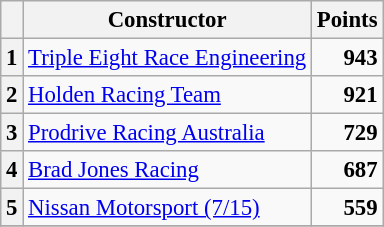<table class="wikitable" style="font-size: 95%;">
<tr>
<th></th>
<th>Constructor</th>
<th>Points</th>
</tr>
<tr>
<th>1</th>
<td><a href='#'>Triple Eight Race Engineering</a></td>
<td align="right"><strong>943</strong></td>
</tr>
<tr>
<th>2</th>
<td><a href='#'>Holden Racing Team</a></td>
<td align="right"><strong>921</strong></td>
</tr>
<tr>
<th>3</th>
<td><a href='#'>Prodrive Racing Australia</a></td>
<td align="right"><strong>729</strong></td>
</tr>
<tr>
<th>4</th>
<td><a href='#'>Brad Jones Racing</a></td>
<td align="right"><strong>687</strong></td>
</tr>
<tr>
<th>5</th>
<td><a href='#'>Nissan Motorsport (7/15)</a></td>
<td align="right"><strong>559</strong></td>
</tr>
<tr>
</tr>
</table>
